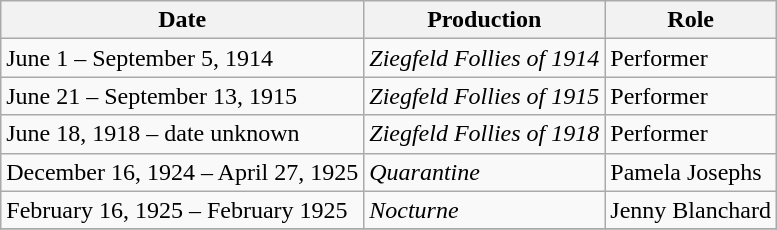<table class="wikitable sortable">
<tr>
<th>Date</th>
<th>Production</th>
<th>Role</th>
</tr>
<tr>
<td>June 1 – September 5, 1914</td>
<td><em>Ziegfeld Follies of 1914</em></td>
<td>Performer</td>
</tr>
<tr>
<td>June 21 – September 13, 1915</td>
<td><em>Ziegfeld Follies of 1915</em></td>
<td>Performer</td>
</tr>
<tr>
<td>June 18, 1918 – date unknown</td>
<td><em>Ziegfeld Follies of 1918</em></td>
<td>Performer</td>
</tr>
<tr>
<td>December 16, 1924 – April 27, 1925</td>
<td><em>Quarantine</em></td>
<td>Pamela Josephs</td>
</tr>
<tr>
<td>February 16, 1925 – February 1925</td>
<td><em>Nocturne</em></td>
<td>Jenny Blanchard</td>
</tr>
<tr>
</tr>
</table>
